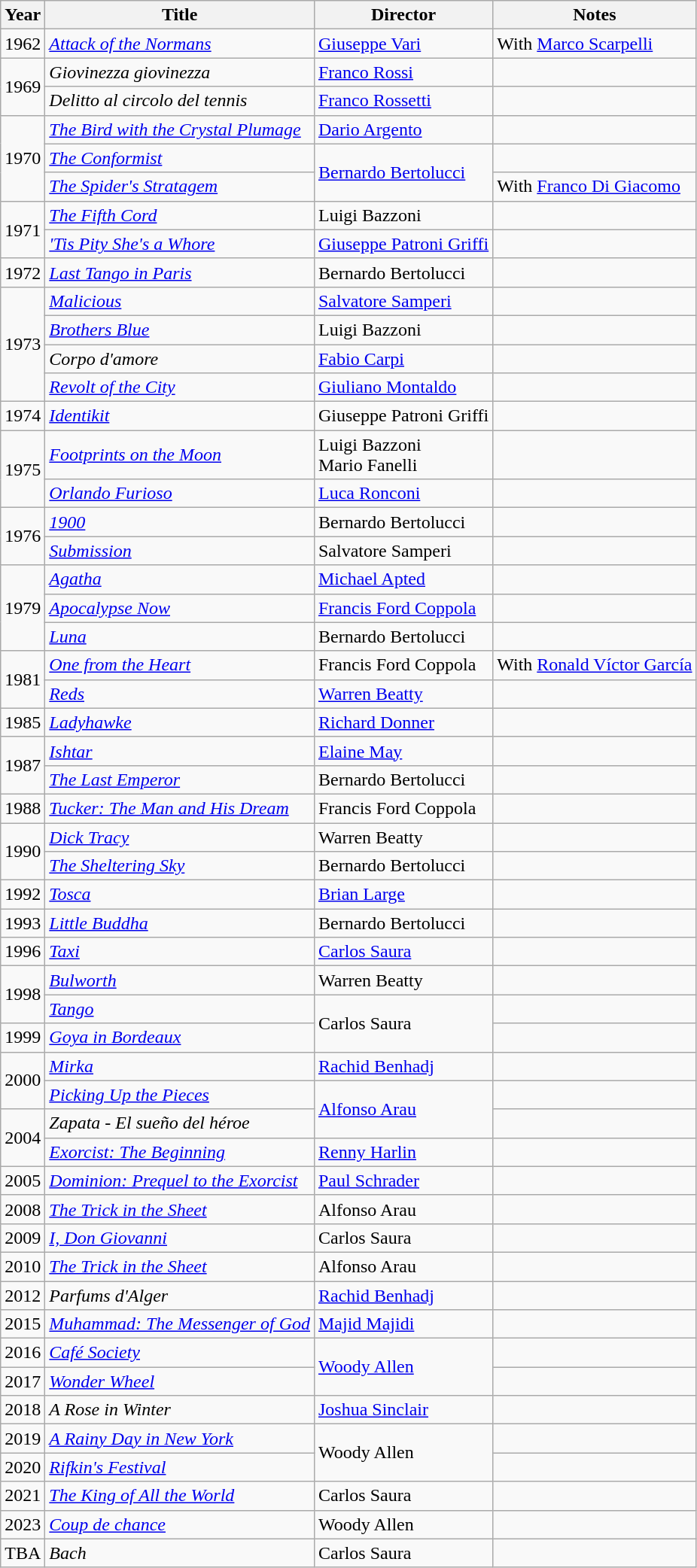<table class="wikitable">
<tr>
<th>Year</th>
<th>Title</th>
<th>Director</th>
<th>Notes</th>
</tr>
<tr>
<td>1962</td>
<td><em><a href='#'>Attack of the Normans</a></em></td>
<td><a href='#'>Giuseppe Vari</a></td>
<td>With <a href='#'>Marco Scarpelli</a></td>
</tr>
<tr>
<td rowspan=2>1969</td>
<td><em>Giovinezza giovinezza</em></td>
<td><a href='#'>Franco Rossi</a></td>
<td></td>
</tr>
<tr>
<td><em>Delitto al circolo del tennis</em></td>
<td><a href='#'>Franco Rossetti</a></td>
<td></td>
</tr>
<tr>
<td rowspan=3>1970</td>
<td><em><a href='#'>The Bird with the Crystal Plumage</a></em></td>
<td><a href='#'>Dario Argento</a></td>
<td></td>
</tr>
<tr>
<td><em><a href='#'>The Conformist</a></em></td>
<td rowspan=2><a href='#'>Bernardo Bertolucci</a></td>
<td></td>
</tr>
<tr>
<td><em><a href='#'>The Spider's Stratagem</a></em></td>
<td>With <a href='#'>Franco Di Giacomo</a></td>
</tr>
<tr>
<td rowspan=2>1971</td>
<td><em><a href='#'>The Fifth Cord</a></em></td>
<td>Luigi Bazzoni</td>
<td></td>
</tr>
<tr>
<td><em><a href='#'>'Tis Pity She's a Whore</a></em></td>
<td><a href='#'>Giuseppe Patroni Griffi</a></td>
<td></td>
</tr>
<tr>
<td>1972</td>
<td><em><a href='#'>Last Tango in Paris</a></em></td>
<td>Bernardo Bertolucci</td>
<td></td>
</tr>
<tr>
<td rowspan=4>1973</td>
<td><em><a href='#'>Malicious</a></em></td>
<td><a href='#'>Salvatore Samperi</a></td>
<td></td>
</tr>
<tr>
<td><em><a href='#'>Brothers Blue</a></em></td>
<td>Luigi Bazzoni</td>
<td></td>
</tr>
<tr>
<td><em>Corpo d'amore</em></td>
<td><a href='#'>Fabio Carpi</a></td>
<td></td>
</tr>
<tr>
<td><em><a href='#'>Revolt of the City</a></em></td>
<td><a href='#'>Giuliano Montaldo</a></td>
<td></td>
</tr>
<tr>
<td>1974</td>
<td><em><a href='#'>Identikit</a></em></td>
<td>Giuseppe Patroni Griffi</td>
<td></td>
</tr>
<tr>
<td rowspan=2>1975</td>
<td><em><a href='#'>Footprints on the Moon</a></em></td>
<td>Luigi Bazzoni<br>Mario Fanelli</td>
<td></td>
</tr>
<tr>
<td><em><a href='#'>Orlando Furioso</a></em></td>
<td><a href='#'>Luca Ronconi</a></td>
<td></td>
</tr>
<tr>
<td rowspan=2>1976</td>
<td><em><a href='#'>1900</a></em></td>
<td>Bernardo Bertolucci</td>
<td></td>
</tr>
<tr>
<td><em><a href='#'>Submission</a></em></td>
<td>Salvatore Samperi</td>
<td></td>
</tr>
<tr>
<td rowspan=3>1979</td>
<td><em><a href='#'>Agatha</a></em></td>
<td><a href='#'>Michael Apted</a></td>
<td></td>
</tr>
<tr>
<td><em><a href='#'>Apocalypse Now</a></em></td>
<td><a href='#'>Francis Ford Coppola</a></td>
<td></td>
</tr>
<tr>
<td><em><a href='#'>Luna</a></em></td>
<td>Bernardo Bertolucci</td>
<td></td>
</tr>
<tr>
<td rowspan=2>1981</td>
<td><em><a href='#'>One from the Heart</a></em></td>
<td>Francis Ford Coppola</td>
<td>With <a href='#'>Ronald Víctor García</a></td>
</tr>
<tr>
<td><em><a href='#'>Reds</a></em></td>
<td><a href='#'>Warren Beatty</a></td>
<td></td>
</tr>
<tr>
<td>1985</td>
<td><em><a href='#'>Ladyhawke</a></em></td>
<td><a href='#'>Richard Donner</a></td>
<td></td>
</tr>
<tr>
<td rowspan=2>1987</td>
<td><em><a href='#'>Ishtar</a></em></td>
<td><a href='#'>Elaine May</a></td>
<td></td>
</tr>
<tr>
<td><em><a href='#'>The Last Emperor</a></em></td>
<td>Bernardo Bertolucci</td>
<td></td>
</tr>
<tr>
<td>1988</td>
<td><em><a href='#'>Tucker: The Man and His Dream</a></em></td>
<td>Francis Ford Coppola</td>
<td></td>
</tr>
<tr>
<td rowspan=2>1990</td>
<td><em><a href='#'>Dick Tracy</a></em></td>
<td>Warren Beatty</td>
<td></td>
</tr>
<tr>
<td><em><a href='#'>The Sheltering Sky</a></em></td>
<td>Bernardo Bertolucci</td>
<td></td>
</tr>
<tr>
<td>1992</td>
<td><em><a href='#'>Tosca</a></em></td>
<td><a href='#'>Brian Large</a></td>
<td></td>
</tr>
<tr>
<td>1993</td>
<td><em><a href='#'>Little Buddha</a></em></td>
<td>Bernardo Bertolucci</td>
<td></td>
</tr>
<tr>
<td>1996</td>
<td><em><a href='#'>Taxi</a></em></td>
<td><a href='#'>Carlos Saura</a></td>
<td></td>
</tr>
<tr>
<td rowspan=2>1998</td>
<td><em><a href='#'>Bulworth</a></em></td>
<td>Warren Beatty</td>
<td></td>
</tr>
<tr>
<td><em><a href='#'>Tango</a></em></td>
<td rowspan=2>Carlos Saura</td>
<td></td>
</tr>
<tr>
<td>1999</td>
<td><em><a href='#'>Goya in Bordeaux</a></em></td>
<td></td>
</tr>
<tr>
<td rowspan=2>2000</td>
<td><em><a href='#'>Mirka</a></em></td>
<td><a href='#'>Rachid Benhadj</a></td>
<td></td>
</tr>
<tr>
<td><em><a href='#'>Picking Up the Pieces</a></em></td>
<td rowspan=2><a href='#'>Alfonso Arau</a></td>
<td></td>
</tr>
<tr>
<td rowspan=2>2004</td>
<td><em>Zapata - El sueño del héroe</em></td>
<td></td>
</tr>
<tr>
<td><em><a href='#'>Exorcist: The Beginning</a></em></td>
<td><a href='#'>Renny Harlin</a></td>
<td></td>
</tr>
<tr>
<td>2005</td>
<td><em><a href='#'>Dominion: Prequel to the Exorcist</a></em></td>
<td><a href='#'>Paul Schrader</a></td>
<td></td>
</tr>
<tr>
<td>2008</td>
<td><em><a href='#'>The Trick in the Sheet</a></em></td>
<td>Alfonso Arau</td>
<td></td>
</tr>
<tr>
<td>2009</td>
<td><em><a href='#'>I, Don Giovanni</a></em></td>
<td>Carlos Saura</td>
<td></td>
</tr>
<tr>
<td>2010</td>
<td><em><a href='#'>The Trick in the Sheet</a></em></td>
<td>Alfonso Arau</td>
<td></td>
</tr>
<tr>
<td>2012</td>
<td><em>Parfums d'Alger</em></td>
<td><a href='#'>Rachid Benhadj</a></td>
<td></td>
</tr>
<tr>
<td>2015</td>
<td><em><a href='#'>Muhammad: The Messenger of God</a></em></td>
<td><a href='#'>Majid Majidi</a></td>
<td></td>
</tr>
<tr>
<td>2016</td>
<td><em><a href='#'>Café Society</a></em></td>
<td rowspan=2><a href='#'>Woody Allen</a></td>
<td></td>
</tr>
<tr>
<td>2017</td>
<td><em><a href='#'>Wonder Wheel</a></em></td>
<td></td>
</tr>
<tr>
<td>2018</td>
<td><em>A Rose in Winter</em></td>
<td><a href='#'>Joshua Sinclair</a></td>
<td></td>
</tr>
<tr>
<td>2019</td>
<td><em><a href='#'>A Rainy Day in New York</a></em></td>
<td rowspan=2>Woody Allen</td>
<td></td>
</tr>
<tr>
<td>2020</td>
<td><em><a href='#'>Rifkin's Festival</a></em></td>
<td></td>
</tr>
<tr>
<td>2021</td>
<td><em><a href='#'>The King of All the World</a></em></td>
<td>Carlos Saura</td>
<td></td>
</tr>
<tr>
<td>2023</td>
<td><em><a href='#'>Coup de chance</a></em></td>
<td>Woody Allen</td>
<td></td>
</tr>
<tr>
<td>TBA</td>
<td><em>Bach</em></td>
<td>Carlos Saura</td>
<td></td>
</tr>
</table>
